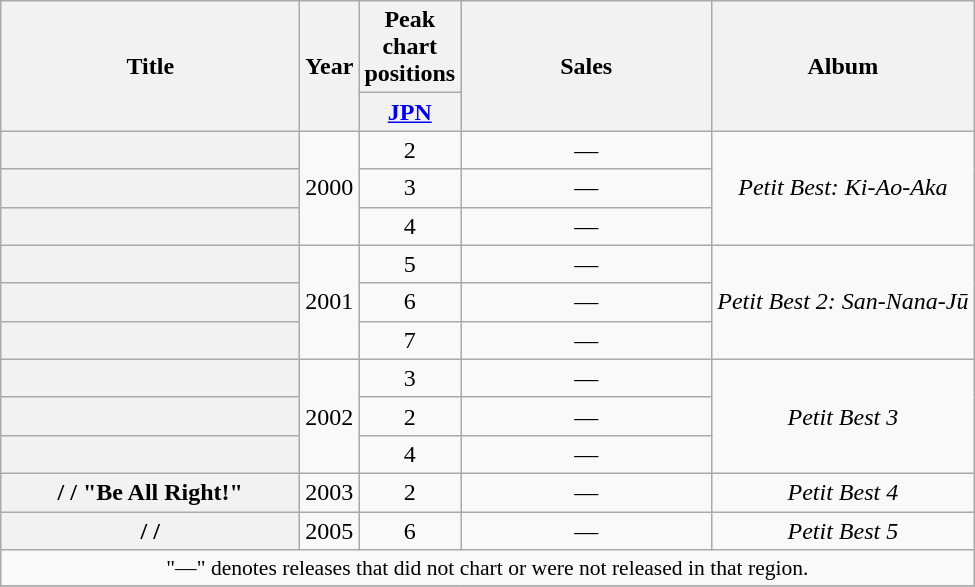<table class="wikitable plainrowheaders" style="text-align:center;">
<tr>
<th rowspan="2" style="width:12em;">Title</th>
<th rowspan="2">Year</th>
<th colspan="1">Peak chart positions</th>
<th rowspan="2" style="width:10em;">Sales</th>
<th rowspan="2">Album</th>
</tr>
<tr>
<th width="30"><a href='#'>JPN</a></th>
</tr>
<tr>
<th scope="row"><br></th>
<td rowspan="3">2000</td>
<td>2</td>
<td>—</td>
<td rowspan="3"><em>Petit Best: Ki-Ao-Aka</em></td>
</tr>
<tr>
<th scope="row"><br></th>
<td>3</td>
<td>—</td>
</tr>
<tr>
<th scope="row"><br></th>
<td>4</td>
<td>—</td>
</tr>
<tr>
<th scope="row"><br></th>
<td rowspan="3">2001</td>
<td>5</td>
<td>—</td>
<td rowspan="3"><em>Petit Best 2: San-Nana-Jū</em></td>
</tr>
<tr>
<th scope="row"><br></th>
<td>6</td>
<td>—</td>
</tr>
<tr>
<th scope="row"><br></th>
<td>7</td>
<td>—</td>
</tr>
<tr>
<th scope="row"><br></th>
<td rowspan="3">2002</td>
<td>3</td>
<td>—</td>
<td rowspan="3"><em>Petit Best 3</em></td>
</tr>
<tr>
<th scope="row"><br></th>
<td>2</td>
<td>—</td>
</tr>
<tr>
<th scope="row"><br></th>
<td>4</td>
<td>—</td>
</tr>
<tr>
<th scope="row"> /  / "Be All Right!"<br></th>
<td>2003</td>
<td>2</td>
<td>—</td>
<td><em>Petit Best 4</em></td>
</tr>
<tr>
<th scope="row"> /  / <br></th>
<td>2005</td>
<td>6</td>
<td>—</td>
<td><em>Petit Best 5</em></td>
</tr>
<tr>
<td colspan="5" style="font-size:90%;">"—" denotes releases that did not chart or were not released in that region.</td>
</tr>
<tr>
</tr>
</table>
